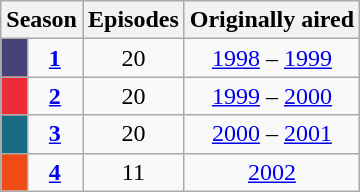<table class="wikitable">
<tr>
<th colspan="2">Season</th>
<th>Episodes</th>
<th>Originally aired</th>
</tr>
<tr>
<td bgcolor="#474376" height="10px"></td>
<td align="center"><strong><a href='#'>1</a></strong></td>
<td align="center">20</td>
<td align="center"><a href='#'>1998</a> – <a href='#'>1999</a></td>
</tr>
<tr>
<td bgcolor="#ec2c39" height="10px"></td>
<td align="center"><strong><a href='#'>2</a></strong></td>
<td align="center">20</td>
<td align="center"><a href='#'>1999</a> – <a href='#'>2000</a></td>
</tr>
<tr>
<td bgcolor="#1a6a81" height="10px"></td>
<td align="center"><strong><a href='#'>3</a></strong></td>
<td align="center">20</td>
<td align="center"><a href='#'>2000</a> – <a href='#'>2001</a></td>
</tr>
<tr>
<td bgcolor="#ef4b16" height="10px"></td>
<td align="center"><strong><a href='#'>4</a></strong></td>
<td align="center">11</td>
<td align="center"><a href='#'>2002</a></td>
</tr>
</table>
